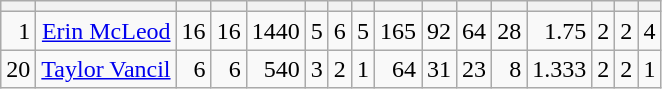<table class="wikitable sortable" style="text-align:right;">
<tr>
<th></th>
<th></th>
<th></th>
<th></th>
<th></th>
<th></th>
<th></th>
<th></th>
<th></th>
<th></th>
<th></th>
<th></th>
<th></th>
<th></th>
<th></th>
<th></th>
</tr>
<tr>
<td>1</td>
<td><a href='#'>Erin McLeod</a></td>
<td>16</td>
<td>16</td>
<td>1440</td>
<td>5</td>
<td>6</td>
<td>5</td>
<td>165</td>
<td>92</td>
<td>64</td>
<td>28</td>
<td>1.75</td>
<td>2</td>
<td>2</td>
<td>4</td>
</tr>
<tr>
<td>20</td>
<td><a href='#'>Taylor Vancil</a></td>
<td>6</td>
<td>6</td>
<td>540</td>
<td>3</td>
<td>2</td>
<td>1</td>
<td>64</td>
<td>31</td>
<td>23</td>
<td>8</td>
<td>1.333</td>
<td>2</td>
<td>2</td>
<td>1</td>
</tr>
</table>
